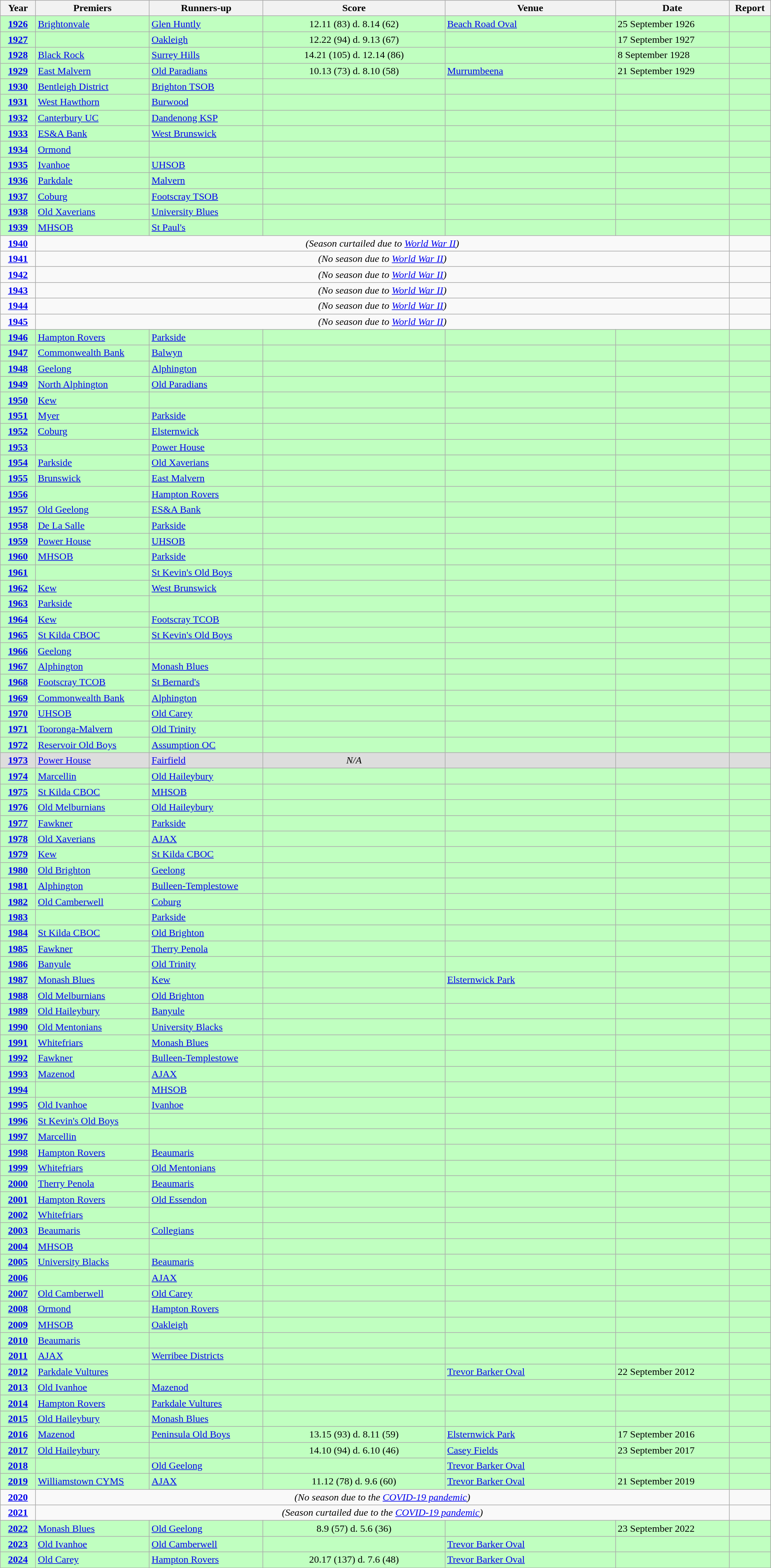<table class="wikitable sortable" style="text-align:left; text-valign:center">
<tr>
<th width=3%>Year</th>
<th width=10%>Premiers</th>
<th width=10%>Runners-up</th>
<th width=16%>Score</th>
<th width=15%>Venue</th>
<th width=10%; class=unsortable>Date</th>
<th width=2%; class=unsortable>Report</th>
</tr>
<tr style="background:#C0FFC0;">
<td align="center"><strong><a href='#'>1926</a></strong></td>
<td><a href='#'>Brightonvale</a> </td>
<td><a href='#'>Glen Huntly</a> </td>
<td align=center>12.11 (83) d. 8.14 (62)</td>
<td><a href='#'>Beach Road Oval</a></td>
<td>25 September 1926</td>
<td align=center></td>
</tr>
<tr style="background:#C0FFC0;">
<td align="center"><strong><a href='#'>1927</a></strong></td>
<td></td>
<td><a href='#'>Oakleigh</a> </td>
<td align=center>12.22 (94) d. 9.13 (67)</td>
<td></td>
<td>17 September 1927</td>
<td align=center></td>
</tr>
<tr style="background:#C0FFC0;">
<td align="center"><strong><a href='#'>1928</a></strong></td>
<td><a href='#'>Black Rock</a> </td>
<td><a href='#'>Surrey Hills</a> </td>
<td align=center>14.21 (105) d. 12.14 (86)</td>
<td></td>
<td>8 September 1928</td>
<td align=center></td>
</tr>
<tr style="background:#C0FFC0;">
<td align="center"><strong><a href='#'>1929</a></strong></td>
<td><a href='#'>East Malvern</a> </td>
<td><a href='#'>Old Paradians</a> </td>
<td align=center>10.13 (73) d. 8.10 (58)</td>
<td><a href='#'>Murrumbeena</a></td>
<td>21 September 1929</td>
<td align=center></td>
</tr>
<tr style="background:#C0FFC0;">
<td align="center"><strong><a href='#'>1930</a></strong></td>
<td><a href='#'>Bentleigh District</a> </td>
<td><a href='#'>Brighton TSOB</a> </td>
<td align=center></td>
<td></td>
<td></td>
<td align=center></td>
</tr>
<tr style="background:#C0FFC0;">
<td align="center"><strong><a href='#'>1931</a></strong></td>
<td><a href='#'>West Hawthorn</a> </td>
<td><a href='#'>Burwood</a> </td>
<td align=center></td>
<td></td>
<td></td>
<td align=center></td>
</tr>
<tr style="background:#C0FFC0;">
<td align="center"><strong><a href='#'>1932</a></strong></td>
<td><a href='#'>Canterbury UC</a> </td>
<td><a href='#'>Dandenong KSP</a> </td>
<td align=center></td>
<td></td>
<td></td>
<td align=center></td>
</tr>
<tr style="background:#C0FFC0;">
<td align="center"><strong><a href='#'>1933</a></strong></td>
<td><a href='#'>ES&A Bank</a></td>
<td><a href='#'>West Brunswick</a></td>
<td align=center></td>
<td></td>
<td></td>
<td align=center></td>
</tr>
<tr style="background:#C0FFC0;">
<td align="center"><strong><a href='#'>1934</a></strong></td>
<td><a href='#'>Ormond</a></td>
<td></td>
<td align=center></td>
<td></td>
<td></td>
<td align=center></td>
</tr>
<tr style="background:#C0FFC0;">
<td align="center"><strong><a href='#'>1935</a></strong></td>
<td><a href='#'>Ivanhoe</a></td>
<td><a href='#'>UHSOB</a></td>
<td align=center></td>
<td></td>
<td></td>
<td align=center></td>
</tr>
<tr style="background:#C0FFC0;">
<td align="center"><strong><a href='#'>1936</a></strong></td>
<td><a href='#'>Parkdale</a></td>
<td><a href='#'>Malvern</a></td>
<td align=center></td>
<td></td>
<td></td>
<td align=center></td>
</tr>
<tr style="background:#C0FFC0;">
<td align="center"><strong><a href='#'>1937</a></strong></td>
<td><a href='#'>Coburg</a></td>
<td><a href='#'>Footscray TSOB</a></td>
<td align=center></td>
<td></td>
<td></td>
<td align=center></td>
</tr>
<tr style="background:#C0FFC0;">
<td align="center"><strong><a href='#'>1938</a></strong></td>
<td><a href='#'>Old Xaverians</a></td>
<td><a href='#'>University Blues</a></td>
<td align=center></td>
<td></td>
<td></td>
<td align=center></td>
</tr>
<tr style="background:#C0FFC0;">
<td align="center"><strong><a href='#'>1939</a></strong></td>
<td><a href='#'>MHSOB</a></td>
<td><a href='#'>St Paul's</a></td>
<td align=center></td>
<td></td>
<td></td>
<td align=center></td>
</tr>
<tr>
<td align="center"><strong><a href='#'>1940</a></strong></td>
<td colspan="5"; align="center"><em>(Season curtailed due to <a href='#'>World War II</a>)</em></td>
<td align=center></td>
</tr>
<tr>
<td align="center"><strong><a href='#'>1941</a></strong></td>
<td colspan="5"; align="center"><em>(No season due to <a href='#'>World War II</a>)</em></td>
<td align=center></td>
</tr>
<tr>
<td align="center"><strong><a href='#'>1942</a></strong></td>
<td colspan="5"; align="center"><em>(No season due to <a href='#'>World War II</a>)</em></td>
<td align=center></td>
</tr>
<tr>
<td align="center"><strong><a href='#'>1943</a></strong></td>
<td colspan="5"; align="center"><em>(No season due to <a href='#'>World War II</a>)</em></td>
<td align=center></td>
</tr>
<tr>
<td align="center"><strong><a href='#'>1944</a></strong></td>
<td colspan="5"; align="center"><em>(No season due to <a href='#'>World War II</a>)</em></td>
<td align=center></td>
</tr>
<tr>
<td align="center"><strong><a href='#'>1945</a></strong></td>
<td colspan="5"; align="center"><em>(No season due to <a href='#'>World War II</a>)</em></td>
<td align=center></td>
</tr>
<tr style="background:#C0FFC0;">
<td align="center"><strong><a href='#'>1946</a></strong></td>
<td><a href='#'>Hampton Rovers</a></td>
<td><a href='#'>Parkside</a></td>
<td align=center></td>
<td></td>
<td></td>
<td align=center></td>
</tr>
<tr style="background:#C0FFC0;">
<td align="center"><strong><a href='#'>1947</a></strong></td>
<td><a href='#'>Commonwealth Bank</a></td>
<td><a href='#'>Balwyn</a></td>
<td align=center></td>
<td></td>
<td></td>
<td align=center></td>
</tr>
<tr style="background:#C0FFC0;">
<td align="center"><strong><a href='#'>1948</a></strong></td>
<td><a href='#'>Geelong</a></td>
<td><a href='#'>Alphington</a></td>
<td align=center></td>
<td></td>
<td></td>
<td align=center></td>
</tr>
<tr style="background:#C0FFC0;">
<td align="center"><strong><a href='#'>1949</a></strong></td>
<td><a href='#'>North Alphington</a></td>
<td><a href='#'>Old Paradians</a></td>
<td align=center></td>
<td></td>
<td></td>
<td align=center></td>
</tr>
<tr style="background:#C0FFC0;">
<td align="center"><strong><a href='#'>1950</a></strong></td>
<td><a href='#'>Kew</a></td>
<td></td>
<td align=center></td>
<td></td>
<td></td>
<td align=center></td>
</tr>
<tr style="background:#C0FFC0;">
<td align="center"><strong><a href='#'>1951</a></strong></td>
<td><a href='#'>Myer</a></td>
<td><a href='#'>Parkside</a></td>
<td align=center></td>
<td></td>
<td></td>
<td align=center></td>
</tr>
<tr style="background:#C0FFC0;">
<td align="center"><strong><a href='#'>1952</a></strong></td>
<td><a href='#'>Coburg</a></td>
<td><a href='#'>Elsternwick</a></td>
<td align=center></td>
<td></td>
<td></td>
<td align=center></td>
</tr>
<tr style="background:#C0FFC0;">
<td align="center"><strong><a href='#'>1953</a></strong></td>
<td></td>
<td><a href='#'>Power House</a></td>
<td align=center></td>
<td></td>
<td></td>
<td align=center></td>
</tr>
<tr style="background:#C0FFC0;">
<td align="center"><strong><a href='#'>1954</a></strong></td>
<td><a href='#'>Parkside</a></td>
<td><a href='#'>Old Xaverians</a></td>
<td align=center></td>
<td></td>
<td></td>
<td align=center></td>
</tr>
<tr style="background:#C0FFC0;">
<td align="center"><strong><a href='#'>1955</a></strong></td>
<td><a href='#'>Brunswick</a></td>
<td><a href='#'>East Malvern</a></td>
<td align=center></td>
<td></td>
<td></td>
<td align=center></td>
</tr>
<tr style="background:#C0FFC0;">
<td align="center"><strong><a href='#'>1956</a></strong></td>
<td></td>
<td><a href='#'>Hampton Rovers</a></td>
<td align=center></td>
<td></td>
<td></td>
<td align=center></td>
</tr>
<tr style="background:#C0FFC0;">
<td align="center"><strong><a href='#'>1957</a></strong></td>
<td><a href='#'>Old Geelong</a></td>
<td><a href='#'>ES&A Bank</a></td>
<td align=center></td>
<td></td>
<td></td>
<td align=center></td>
</tr>
<tr style="background:#C0FFC0;">
<td align="center"><strong><a href='#'>1958</a></strong></td>
<td><a href='#'>De La Salle</a></td>
<td><a href='#'>Parkside</a></td>
<td align=center></td>
<td></td>
<td></td>
<td align=center></td>
</tr>
<tr style="background:#C0FFC0;">
<td align="center"><strong><a href='#'>1959</a></strong></td>
<td><a href='#'>Power House</a></td>
<td><a href='#'>UHSOB</a></td>
<td align=center></td>
<td></td>
<td></td>
<td align=center></td>
</tr>
<tr style="background:#C0FFC0;">
<td align="center"><strong><a href='#'>1960</a></strong></td>
<td><a href='#'>MHSOB</a></td>
<td><a href='#'>Parkside</a></td>
<td align=center></td>
<td></td>
<td></td>
<td align=center></td>
</tr>
<tr style="background:#C0FFC0;">
<td align="center"><strong><a href='#'>1961</a></strong></td>
<td></td>
<td><a href='#'>St Kevin's Old Boys</a></td>
<td align=center></td>
<td></td>
<td></td>
<td align=center></td>
</tr>
<tr style="background:#C0FFC0;">
<td align="center"><strong><a href='#'>1962</a></strong></td>
<td><a href='#'>Kew</a></td>
<td><a href='#'>West Brunswick</a></td>
<td align=center></td>
<td></td>
<td></td>
<td align=center></td>
</tr>
<tr style="background:#C0FFC0;">
<td align="center"><strong><a href='#'>1963</a></strong></td>
<td><a href='#'>Parkside</a></td>
<td></td>
<td align=center></td>
<td></td>
<td></td>
<td align=center></td>
</tr>
<tr style="background:#C0FFC0;">
<td align="center"><strong><a href='#'>1964</a></strong></td>
<td><a href='#'>Kew</a></td>
<td><a href='#'>Footscray TCOB</a></td>
<td align=center></td>
<td></td>
<td></td>
<td align=center></td>
</tr>
<tr style="background:#C0FFC0;">
<td align="center"><strong><a href='#'>1965</a></strong></td>
<td><a href='#'>St Kilda CBOC</a></td>
<td><a href='#'>St Kevin's Old Boys</a></td>
<td align=center></td>
<td></td>
<td></td>
<td align=center></td>
</tr>
<tr style="background:#C0FFC0;">
<td align="center"><strong><a href='#'>1966</a></strong></td>
<td><a href='#'>Geelong</a></td>
<td></td>
<td align=center></td>
<td></td>
<td></td>
<td align=center></td>
</tr>
<tr style="background:#C0FFC0;">
<td align="center"><strong><a href='#'>1967</a></strong></td>
<td><a href='#'>Alphington</a></td>
<td><a href='#'>Monash Blues</a></td>
<td align=center></td>
<td></td>
<td></td>
<td align=center></td>
</tr>
<tr style="background:#C0FFC0;">
<td align="center"><strong><a href='#'>1968</a></strong></td>
<td><a href='#'>Footscray TCOB</a></td>
<td><a href='#'>St Bernard's</a></td>
<td align=center></td>
<td></td>
<td></td>
<td align=center></td>
</tr>
<tr style="background:#C0FFC0;">
<td align="center"><strong><a href='#'>1969</a></strong></td>
<td><a href='#'>Commonwealth Bank</a></td>
<td><a href='#'>Alphington</a></td>
<td align=center></td>
<td></td>
<td></td>
<td align=center></td>
</tr>
<tr style="background:#C0FFC0;">
<td align="center"><strong><a href='#'>1970</a></strong></td>
<td><a href='#'>UHSOB</a></td>
<td><a href='#'>Old Carey</a></td>
<td align=center></td>
<td></td>
<td></td>
<td align=center></td>
</tr>
<tr style="background:#C0FFC0;">
<td align="center"><strong><a href='#'>1971</a></strong></td>
<td><a href='#'>Tooronga-Malvern</a></td>
<td><a href='#'>Old Trinity</a></td>
<td align=center></td>
<td></td>
<td></td>
<td align=center></td>
</tr>
<tr style="background:#C0FFC0;">
<td align="center"><strong><a href='#'>1972</a></strong></td>
<td><a href='#'>Reservoir Old Boys</a></td>
<td><a href='#'>Assumption OC</a></td>
<td align=center></td>
<td></td>
<td></td>
<td align=center></td>
</tr>
<tr style="background:#DDDDDD;">
<td align="center"><strong><a href='#'>1973</a></strong></td>
<td><a href='#'>Power House</a></td>
<td><a href='#'>Fairfield</a></td>
<td align=center><em>N/A</em></td>
<td></td>
<td></td>
<td align=center></td>
</tr>
<tr style="background:#C0FFC0;">
<td align="center"><strong><a href='#'>1974</a></strong></td>
<td><a href='#'>Marcellin</a></td>
<td><a href='#'>Old Haileybury</a></td>
<td align=center></td>
<td></td>
<td></td>
<td align=center></td>
</tr>
<tr style="background:#C0FFC0;">
<td align="center"><strong><a href='#'>1975</a></strong></td>
<td><a href='#'>St Kilda CBOC</a></td>
<td><a href='#'>MHSOB</a></td>
<td align=center></td>
<td></td>
<td></td>
<td align=center></td>
</tr>
<tr style="background:#C0FFC0;">
<td align="center"><strong><a href='#'>1976</a></strong></td>
<td><a href='#'>Old Melburnians</a></td>
<td><a href='#'>Old Haileybury</a></td>
<td align=center></td>
<td></td>
<td></td>
<td align=center></td>
</tr>
<tr style="background:#C0FFC0;">
<td align="center"><strong><a href='#'>1977</a></strong></td>
<td><a href='#'>Fawkner</a></td>
<td><a href='#'>Parkside</a></td>
<td align=center></td>
<td></td>
<td></td>
<td align=center></td>
</tr>
<tr style="background:#C0FFC0;">
<td align="center"><strong><a href='#'>1978</a></strong></td>
<td><a href='#'>Old Xaverians</a></td>
<td><a href='#'>AJAX</a></td>
<td align=center></td>
<td></td>
<td></td>
<td align=center></td>
</tr>
<tr style="background:#C0FFC0;">
<td align="center"><strong><a href='#'>1979</a></strong></td>
<td><a href='#'>Kew</a></td>
<td><a href='#'>St Kilda CBOC</a></td>
<td align=center></td>
<td></td>
<td></td>
<td align=center></td>
</tr>
<tr style="background:#C0FFC0;">
<td align="center"><strong><a href='#'>1980</a></strong></td>
<td><a href='#'>Old Brighton</a></td>
<td><a href='#'>Geelong</a></td>
<td align=center></td>
<td></td>
<td></td>
<td align=center></td>
</tr>
<tr style="background:#C0FFC0;">
<td align="center"><strong><a href='#'>1981</a></strong></td>
<td><a href='#'>Alphington</a></td>
<td><a href='#'>Bulleen-Templestowe</a></td>
<td align=center></td>
<td></td>
<td></td>
<td align=center></td>
</tr>
<tr style="background:#C0FFC0;">
<td align="center"><strong><a href='#'>1982</a></strong></td>
<td><a href='#'>Old Camberwell</a></td>
<td><a href='#'>Coburg</a></td>
<td align=center></td>
<td></td>
<td></td>
<td align=center></td>
</tr>
<tr style="background:#C0FFC0;">
<td align="center"><strong><a href='#'>1983</a></strong></td>
<td></td>
<td><a href='#'>Parkside</a></td>
<td align=center></td>
<td></td>
<td></td>
<td align=center></td>
</tr>
<tr style="background:#C0FFC0;">
<td align="center"><strong><a href='#'>1984</a></strong></td>
<td><a href='#'>St Kilda CBOC</a></td>
<td><a href='#'>Old Brighton</a></td>
<td align=center></td>
<td></td>
<td></td>
<td align=center></td>
</tr>
<tr style="background:#C0FFC0;">
<td align="center"><strong><a href='#'>1985</a></strong></td>
<td><a href='#'>Fawkner</a></td>
<td><a href='#'>Therry Penola</a></td>
<td align=center></td>
<td></td>
<td></td>
<td align=center></td>
</tr>
<tr style="background:#C0FFC0;">
<td align="center"><strong><a href='#'>1986</a></strong></td>
<td><a href='#'>Banyule</a></td>
<td><a href='#'>Old Trinity</a></td>
<td align=center></td>
<td></td>
<td></td>
<td align=center></td>
</tr>
<tr style="background:#C0FFC0;">
<td align="center"><strong><a href='#'>1987</a></strong></td>
<td><a href='#'>Monash Blues</a></td>
<td><a href='#'>Kew</a></td>
<td align=center></td>
<td><a href='#'>Elsternwick Park</a></td>
<td></td>
<td align=center></td>
</tr>
<tr style="background:#C0FFC0;">
<td align="center"><strong><a href='#'>1988</a></strong></td>
<td><a href='#'>Old Melburnians</a></td>
<td><a href='#'>Old Brighton</a></td>
<td align=center></td>
<td></td>
<td></td>
<td align=center></td>
</tr>
<tr style="background:#C0FFC0;">
<td align="center"><strong><a href='#'>1989</a></strong></td>
<td><a href='#'>Old Haileybury</a></td>
<td><a href='#'>Banyule</a></td>
<td align=center></td>
<td></td>
<td></td>
<td align=center></td>
</tr>
<tr style="background:#C0FFC0;">
<td align="center"><strong><a href='#'>1990</a></strong></td>
<td><a href='#'>Old Mentonians</a></td>
<td><a href='#'>University Blacks</a></td>
<td align=center></td>
<td></td>
<td></td>
<td align=center></td>
</tr>
<tr style="background:#C0FFC0;">
<td align="center"><strong><a href='#'>1991</a></strong></td>
<td><a href='#'>Whitefriars</a></td>
<td><a href='#'>Monash Blues</a></td>
<td align=center></td>
<td></td>
<td></td>
<td align=center></td>
</tr>
<tr style="background:#C0FFC0;">
<td align="center"><strong><a href='#'>1992</a></strong></td>
<td><a href='#'>Fawkner</a></td>
<td><a href='#'>Bulleen-Templestowe</a></td>
<td align=center></td>
<td></td>
<td></td>
<td align=center></td>
</tr>
<tr style="background:#C0FFC0;">
<td align="center"><strong><a href='#'>1993</a></strong></td>
<td><a href='#'>Mazenod</a></td>
<td><a href='#'>AJAX</a></td>
<td align=center></td>
<td></td>
<td></td>
<td align=center></td>
</tr>
<tr style="background:#C0FFC0;">
<td align="center"><strong><a href='#'>1994</a></strong></td>
<td></td>
<td><a href='#'>MHSOB</a></td>
<td align=center></td>
<td></td>
<td></td>
<td align=center></td>
</tr>
<tr style="background:#C0FFC0;">
<td align="center"><strong><a href='#'>1995</a></strong></td>
<td><a href='#'>Old Ivanhoe</a></td>
<td><a href='#'>Ivanhoe</a></td>
<td align=center></td>
<td></td>
<td></td>
<td align=center></td>
</tr>
<tr style="background:#C0FFC0;">
<td align="center"><strong><a href='#'>1996</a></strong></td>
<td><a href='#'>St Kevin's Old Boys</a></td>
<td></td>
<td align=center></td>
<td></td>
<td></td>
<td align=center></td>
</tr>
<tr style="background:#C0FFC0;">
<td align="center"><strong><a href='#'>1997</a></strong></td>
<td><a href='#'>Marcellin</a></td>
<td></td>
<td align=center></td>
<td></td>
<td></td>
<td align=center></td>
</tr>
<tr style="background:#C0FFC0;">
<td align="center"><strong><a href='#'>1998</a></strong></td>
<td><a href='#'>Hampton Rovers</a></td>
<td><a href='#'>Beaumaris</a></td>
<td align=center></td>
<td></td>
<td></td>
<td align=center></td>
</tr>
<tr style="background:#C0FFC0;">
<td align="center"><strong><a href='#'>1999</a></strong></td>
<td><a href='#'>Whitefriars</a></td>
<td><a href='#'>Old Mentonians</a></td>
<td align=center></td>
<td></td>
<td></td>
<td align=center></td>
</tr>
<tr style="background:#C0FFC0;">
<td align=center><strong><a href='#'>2000</a></strong></td>
<td><a href='#'>Therry Penola</a></td>
<td><a href='#'>Beaumaris</a></td>
<td align=center></td>
<td></td>
<td></td>
<td align=center></td>
</tr>
<tr style="background:#C0FFC0;">
<td align=center><strong><a href='#'>2001</a></strong></td>
<td><a href='#'>Hampton Rovers</a></td>
<td><a href='#'>Old Essendon</a></td>
<td align=center></td>
<td></td>
<td></td>
<td align=center></td>
</tr>
<tr style="background:#C0FFC0;">
<td align=center><strong><a href='#'>2002</a></strong></td>
<td><a href='#'>Whitefriars</a></td>
<td></td>
<td align=center></td>
<td></td>
<td></td>
<td align=center></td>
</tr>
<tr style="background:#C0FFC0;">
<td align=center><strong><a href='#'>2003</a></strong></td>
<td><a href='#'>Beaumaris</a></td>
<td><a href='#'>Collegians</a></td>
<td align=center></td>
<td></td>
<td></td>
<td align=center></td>
</tr>
<tr style="background:#C0FFC0;">
<td align=center><strong><a href='#'>2004</a></strong></td>
<td><a href='#'>MHSOB</a></td>
<td></td>
<td align=center></td>
<td></td>
<td></td>
<td align=center></td>
</tr>
<tr style="background:#C0FFC0;">
<td align=center><strong><a href='#'>2005</a></strong></td>
<td><a href='#'>University Blacks</a></td>
<td><a href='#'>Beaumaris</a></td>
<td align=center></td>
<td></td>
<td></td>
<td align=center></td>
</tr>
<tr style="background:#C0FFC0;">
<td align=center><strong><a href='#'>2006</a></strong></td>
<td></td>
<td><a href='#'>AJAX</a></td>
<td align=center></td>
<td></td>
<td></td>
<td align=center></td>
</tr>
<tr style="background:#C0FFC0;">
<td align=center><strong><a href='#'>2007</a></strong></td>
<td><a href='#'>Old Camberwell</a></td>
<td><a href='#'>Old Carey</a></td>
<td align=center></td>
<td></td>
<td></td>
<td align=center></td>
</tr>
<tr style="background:#C0FFC0;">
<td align=center><strong><a href='#'>2008</a></strong></td>
<td><a href='#'>Ormond</a></td>
<td><a href='#'>Hampton Rovers</a></td>
<td align=center></td>
<td></td>
<td></td>
<td align=center></td>
</tr>
<tr style="background:#C0FFC0;">
<td align=center><strong><a href='#'>2009</a></strong></td>
<td><a href='#'>MHSOB</a></td>
<td><a href='#'>Oakleigh</a></td>
<td align=center></td>
<td></td>
<td></td>
<td align=center></td>
</tr>
<tr style="background:#C0FFC0;">
<td align=center><strong><a href='#'>2010</a></strong></td>
<td><a href='#'>Beaumaris</a></td>
<td></td>
<td align=center></td>
<td></td>
<td></td>
<td align=center></td>
</tr>
<tr style="background:#C0FFC0;">
<td align=center><strong><a href='#'>2011</a></strong></td>
<td><a href='#'>AJAX</a></td>
<td><a href='#'>Werribee Districts</a></td>
<td align=center></td>
<td></td>
<td></td>
<td align=center></td>
</tr>
<tr style="background:#C0FFC0;">
<td align=center><strong><a href='#'>2012</a></strong></td>
<td><a href='#'>Parkdale Vultures</a></td>
<td></td>
<td align=center></td>
<td><a href='#'>Trevor Barker Oval</a></td>
<td>22 September 2012</td>
<td align=center></td>
</tr>
<tr style="background:#C0FFC0;">
<td align=center><strong><a href='#'>2013</a></strong></td>
<td><a href='#'>Old Ivanhoe</a></td>
<td><a href='#'>Mazenod</a></td>
<td align=center></td>
<td></td>
<td></td>
<td align=center></td>
</tr>
<tr style="background:#C0FFC0;">
<td align=center><strong><a href='#'>2014</a></strong></td>
<td><a href='#'>Hampton Rovers</a></td>
<td><a href='#'>Parkdale Vultures</a></td>
<td align=center></td>
<td></td>
<td></td>
<td align=center></td>
</tr>
<tr style="background:#C0FFC0;">
<td align=center><strong><a href='#'>2015</a></strong></td>
<td><a href='#'>Old Haileybury</a></td>
<td><a href='#'>Monash Blues</a></td>
<td align=center></td>
<td></td>
<td></td>
<td align=center></td>
</tr>
<tr style="background:#C0FFC0;">
<td align=center><strong><a href='#'>2016</a></strong></td>
<td><a href='#'>Mazenod</a></td>
<td><a href='#'>Peninsula Old Boys</a></td>
<td align=center>13.15 (93) d. 8.11 (59)</td>
<td><a href='#'>Elsternwick Park</a></td>
<td>17 September 2016</td>
<td align=center></td>
</tr>
<tr style="background:#C0FFC0;">
<td align=center><strong><a href='#'>2017</a></strong></td>
<td><a href='#'>Old Haileybury</a></td>
<td></td>
<td align=center>14.10 (94) d. 6.10 (46)</td>
<td><a href='#'>Casey Fields</a></td>
<td>23 September 2017</td>
<td align=center></td>
</tr>
<tr style="background:#C0FFC0;">
<td align=center><strong><a href='#'>2018</a></strong></td>
<td> </td>
<td><a href='#'>Old Geelong</a></td>
<td align=center></td>
<td><a href='#'>Trevor Barker Oval</a></td>
<td></td>
<td align=center></td>
</tr>
<tr style="background:#C0FFC0;">
<td align=center><strong><a href='#'>2019</a></strong></td>
<td><a href='#'>Williamstown CYMS</a></td>
<td><a href='#'>AJAX</a></td>
<td align=center>11.12 (78) d. 9.6 (60)</td>
<td><a href='#'>Trevor Barker Oval</a></td>
<td>21 September 2019</td>
<td align=center></td>
</tr>
<tr>
<td align=center><strong><a href='#'>2020</a></strong></td>
<td colspan="5"; align="center"><em>(No season due to the <a href='#'>COVID-19 pandemic</a>)</em></td>
<td align=center></td>
</tr>
<tr>
<td align=center><strong><a href='#'>2021</a></strong></td>
<td colspan="5"; align="center"><em>(Season curtailed due to the <a href='#'>COVID-19 pandemic</a>)</em></td>
<td align=center></td>
</tr>
<tr style="background:#C0FFC0;">
<td align=center><strong><a href='#'>2022</a></strong></td>
<td><a href='#'>Monash Blues</a></td>
<td><a href='#'>Old Geelong</a></td>
<td align=center>8.9 (57) d. 5.6 (36)</td>
<td></td>
<td>23 September 2022</td>
<td align=center></td>
</tr>
<tr style="background:#C0FFC0;">
<td align=center><strong><a href='#'>2023</a></strong></td>
<td><a href='#'>Old Ivanhoe</a></td>
<td><a href='#'>Old Camberwell</a></td>
<td align=center></td>
<td><a href='#'>Trevor Barker Oval</a></td>
<td></td>
<td align=center></td>
</tr>
<tr style="background:#C0FFC0;">
<td align=center><strong><a href='#'>2024</a></strong></td>
<td><a href='#'>Old Carey</a></td>
<td><a href='#'>Hampton Rovers</a></td>
<td align=center>20.17 (137) d. 7.6 (48)</td>
<td><a href='#'>Trevor Barker Oval</a></td>
<td></td>
<td align=center></td>
</tr>
</table>
